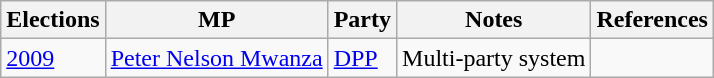<table class="wikitable">
<tr>
<th>Elections</th>
<th>MP</th>
<th>Party</th>
<th>Notes</th>
<th>References</th>
</tr>
<tr>
<td><a href='#'>2009</a></td>
<td><a href='#'>Peter Nelson Mwanza</a></td>
<td><a href='#'>DPP</a></td>
<td>Multi-party system</td>
<td></td>
</tr>
</table>
